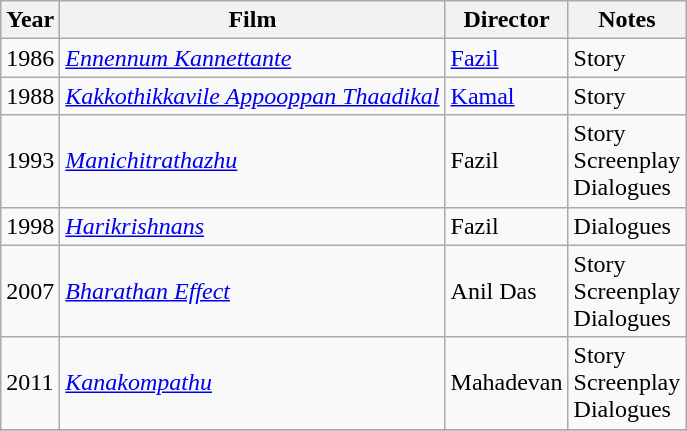<table class="wikitable">
<tr>
<th>Year</th>
<th>Film</th>
<th>Director</th>
<th>Notes</th>
</tr>
<tr>
<td>1986</td>
<td><em><a href='#'>Ennennum Kannettante</a></em></td>
<td><a href='#'>Fazil</a></td>
<td>Story</td>
</tr>
<tr>
<td>1988</td>
<td><em><a href='#'>Kakkothikkavile Appooppan Thaadikal</a></em></td>
<td><a href='#'>Kamal</a></td>
<td>Story</td>
</tr>
<tr>
<td>1993</td>
<td><em><a href='#'>Manichitrathazhu</a></em></td>
<td>Fazil</td>
<td>Story<br>Screenplay<br>Dialogues</td>
</tr>
<tr>
<td>1998</td>
<td><em><a href='#'>Harikrishnans</a></em></td>
<td>Fazil</td>
<td>Dialogues</td>
</tr>
<tr>
<td>2007</td>
<td><em><a href='#'>Bharathan Effect</a></em></td>
<td>Anil Das</td>
<td>Story<br>Screenplay<br>Dialogues</td>
</tr>
<tr>
<td>2011</td>
<td><em><a href='#'>Kanakompathu</a></em></td>
<td>Mahadevan</td>
<td>Story<br>Screenplay<br>Dialogues</td>
</tr>
<tr>
</tr>
</table>
